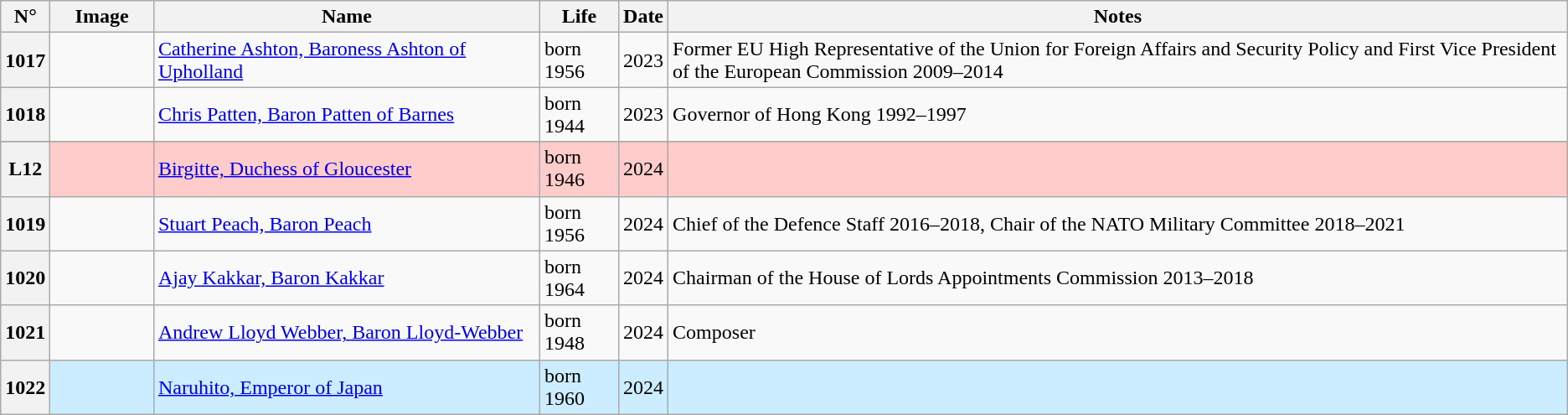<table class="wikitable">
<tr>
<th>N°</th>
<th style="width: 75px;">Image</th>
<th style="width: 300px;">Name</th>
<th>Life</th>
<th>Date</th>
<th>Notes</th>
</tr>
<tr id="Charles III">
<th>1017</th>
<td></td>
<td><a href='#'>Catherine Ashton, Baroness Ashton of Upholland</a></td>
<td>born 1956</td>
<td>2023</td>
<td>Former EU High Representative of the Union for Foreign Affairs and Security Policy and First Vice President of the European Commission 2009–2014</td>
</tr>
<tr>
<th>1018</th>
<td></td>
<td><a href='#'>Chris Patten, Baron Patten of Barnes</a></td>
<td>born 1944</td>
<td>2023</td>
<td>Governor of Hong Kong 1992–1997</td>
</tr>
<tr>
</tr>
<tr bgcolor="#FFCCCC">
<th>L12</th>
<td></td>
<td><a href='#'>Birgitte, Duchess of Gloucester</a></td>
<td>born 1946</td>
<td>2024</td>
<td></td>
</tr>
<tr>
<th>1019</th>
<td></td>
<td><a href='#'>Stuart Peach, Baron Peach</a></td>
<td>born 1956</td>
<td>2024</td>
<td>Chief of the Defence Staff 2016–2018, Chair of the NATO Military Committee 2018–2021</td>
</tr>
<tr>
<th>1020</th>
<td></td>
<td><a href='#'>Ajay Kakkar, Baron Kakkar</a></td>
<td>born 1964</td>
<td>2024</td>
<td>Chairman of the House of Lords Appointments Commission 2013–2018</td>
</tr>
<tr>
<th>1021</th>
<td></td>
<td><a href='#'>Andrew Lloyd Webber, Baron Lloyd-Webber</a></td>
<td>born 1948</td>
<td>2024</td>
<td>Composer</td>
</tr>
<tr bgcolor="#CCECFF">
<th>1022</th>
<td></td>
<td><a href='#'>Naruhito, Emperor of Japan</a></td>
<td>born 1960</td>
<td>2024</td>
<td></td>
</tr>
</table>
